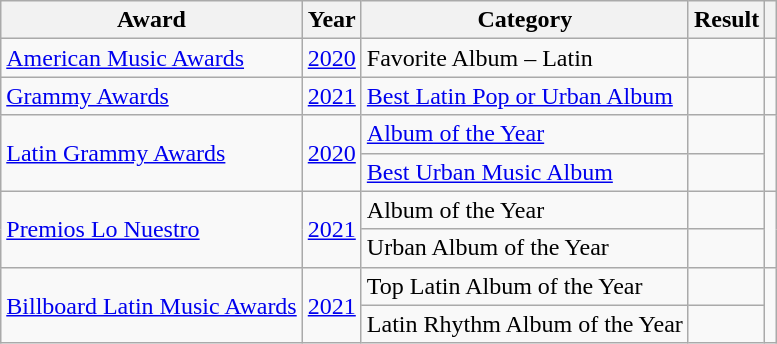<table class="wikitable sortable plainrowheaders" style="width: auto;">
<tr>
<th scope="col">Award</th>
<th scope="col">Year</th>
<th scope="col">Category</th>
<th scope="col">Result</th>
<th scope="col"></th>
</tr>
<tr>
<td><a href='#'>American Music Awards</a></td>
<td><a href='#'>2020</a></td>
<td>Favorite Album – Latin</td>
<td></td>
<td style="text-align:center;"></td>
</tr>
<tr>
<td><a href='#'>Grammy Awards</a></td>
<td><a href='#'>2021</a></td>
<td><a href='#'>Best Latin Pop or Urban Album</a></td>
<td></td>
<td style="text-align:center;"></td>
</tr>
<tr>
<td rowspan="2"><a href='#'>Latin Grammy Awards</a></td>
<td rowspan="2"><a href='#'>2020</a></td>
<td><a href='#'>Album of the Year</a></td>
<td></td>
<td style="text-align:center;" rowspan="2"></td>
</tr>
<tr>
<td><a href='#'>Best Urban Music Album</a></td>
<td></td>
</tr>
<tr>
<td rowspan="2"><a href='#'>Premios Lo Nuestro</a></td>
<td rowspan="2"><a href='#'>2021</a></td>
<td>Album of the Year</td>
<td></td>
<td style="text-align:center;" rowspan="2"></td>
</tr>
<tr>
<td>Urban Album of the Year</td>
<td></td>
</tr>
<tr>
<td rowspan="2"><a href='#'>Billboard Latin Music Awards</a></td>
<td rowspan="2"><a href='#'>2021</a></td>
<td>Top Latin Album of the Year</td>
<td></td>
<td style="text-align:center;" rowspan="2"></td>
</tr>
<tr>
<td>Latin Rhythm Album of the Year</td>
<td></td>
</tr>
</table>
